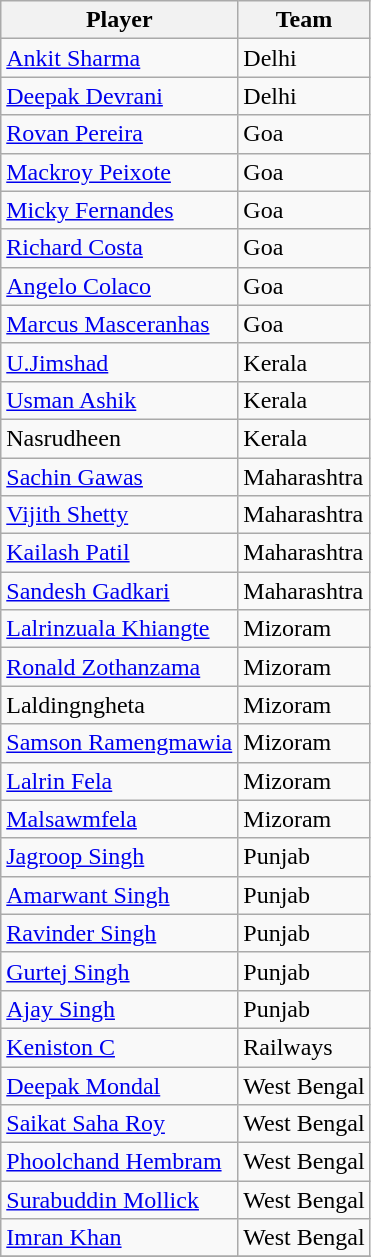<table class="wikitable">
<tr>
<th>Player</th>
<th>Team</th>
</tr>
<tr>
<td><a href='#'>Ankit Sharma</a></td>
<td>Delhi</td>
</tr>
<tr>
<td><a href='#'>Deepak Devrani</a></td>
<td>Delhi</td>
</tr>
<tr>
<td><a href='#'>Rovan Pereira</a></td>
<td>Goa</td>
</tr>
<tr>
<td><a href='#'>Mackroy Peixote</a></td>
<td>Goa</td>
</tr>
<tr>
<td><a href='#'>Micky Fernandes</a></td>
<td>Goa</td>
</tr>
<tr>
<td><a href='#'>Richard Costa</a></td>
<td>Goa</td>
</tr>
<tr>
<td><a href='#'>Angelo Colaco</a></td>
<td>Goa</td>
</tr>
<tr>
<td><a href='#'>Marcus Masceranhas</a></td>
<td>Goa</td>
</tr>
<tr>
<td><a href='#'>U.Jimshad</a></td>
<td>Kerala</td>
</tr>
<tr>
<td><a href='#'>Usman Ashik</a></td>
<td>Kerala</td>
</tr>
<tr>
<td>Nasrudheen</td>
<td>Kerala</td>
</tr>
<tr>
<td><a href='#'>Sachin Gawas</a></td>
<td>Maharashtra</td>
</tr>
<tr>
<td><a href='#'>Vijith Shetty</a></td>
<td>Maharashtra</td>
</tr>
<tr>
<td><a href='#'>Kailash Patil</a></td>
<td>Maharashtra</td>
</tr>
<tr>
<td><a href='#'>Sandesh Gadkari</a></td>
<td>Maharashtra</td>
</tr>
<tr>
<td><a href='#'>Lalrinzuala Khiangte</a></td>
<td>Mizoram</td>
</tr>
<tr>
<td><a href='#'>Ronald Zothanzama</a></td>
<td>Mizoram</td>
</tr>
<tr>
<td>Laldingngheta</td>
<td>Mizoram</td>
</tr>
<tr>
<td><a href='#'>Samson Ramengmawia</a></td>
<td>Mizoram</td>
</tr>
<tr>
<td><a href='#'>Lalrin Fela</a></td>
<td>Mizoram</td>
</tr>
<tr>
<td><a href='#'>Malsawmfela</a></td>
<td>Mizoram</td>
</tr>
<tr>
<td><a href='#'>Jagroop Singh</a></td>
<td>Punjab</td>
</tr>
<tr>
<td><a href='#'>Amarwant Singh</a></td>
<td>Punjab</td>
</tr>
<tr>
<td><a href='#'>Ravinder Singh</a></td>
<td>Punjab</td>
</tr>
<tr>
<td><a href='#'>Gurtej Singh</a></td>
<td>Punjab</td>
</tr>
<tr>
<td><a href='#'>Ajay Singh</a></td>
<td>Punjab</td>
</tr>
<tr>
<td><a href='#'>Keniston C</a></td>
<td>Railways</td>
</tr>
<tr>
<td><a href='#'>Deepak Mondal</a></td>
<td>West Bengal</td>
</tr>
<tr>
<td><a href='#'>Saikat Saha Roy</a></td>
<td>West Bengal</td>
</tr>
<tr>
<td><a href='#'>Phoolchand Hembram</a></td>
<td>West Bengal</td>
</tr>
<tr>
<td><a href='#'>Surabuddin Mollick</a></td>
<td>West Bengal</td>
</tr>
<tr>
<td><a href='#'>Imran Khan</a></td>
<td>West Bengal</td>
</tr>
<tr>
</tr>
</table>
